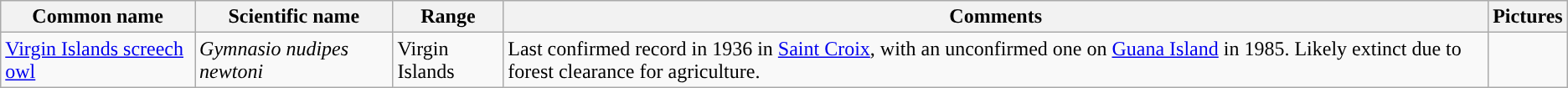<table class="wikitable">
<tr>
<th>Common name</th>
<th>Scientific name</th>
<th>Range</th>
<th class="unsortable">Comments</th>
<th>Pictures</th>
</tr>
<tr>
<td><a href='#'>Virgin Islands screech owl</a></td>
<td><em>Gymnasio nudipes newtoni</em></td>
<td>Virgin Islands</td>
<td>Last confirmed record in 1936 in <a href='#'>Saint Croix</a>, with an unconfirmed one on <a href='#'>Guana Island</a> in 1985. Likely extinct due to forest clearance for agriculture.</td>
<td></td>
</tr>
</table>
